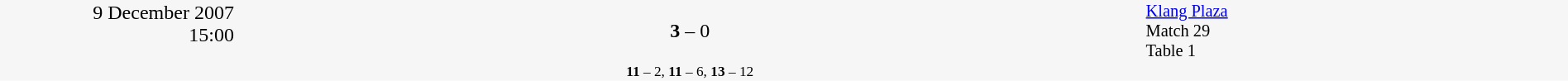<table style="width:100%; background:#f6f6f6;" cellspacing="0">
<tr>
<td rowspan="2" width="15%" style="text-align:right; vertical-align:top;">9 December 2007<br>15:00<br></td>
<td width="25%" style="text-align:right"><strong></strong></td>
<td width="8%" style="text-align:center"><strong>3</strong> – 0</td>
<td width="25%"></td>
<td width="27%" style="font-size:85%; vertical-align:top;"><a href='#'>Klang Plaza</a><br>Match 29<br>Table 1</td>
</tr>
<tr width="58%" style="font-size:85%;vertical-align:top;"|>
<td colspan="3" style="font-size:85%; text-align:center; vertical-align:top;"><strong>11</strong> – 2, <strong>11</strong> – 6, <strong>13</strong> – 12</td>
</tr>
</table>
